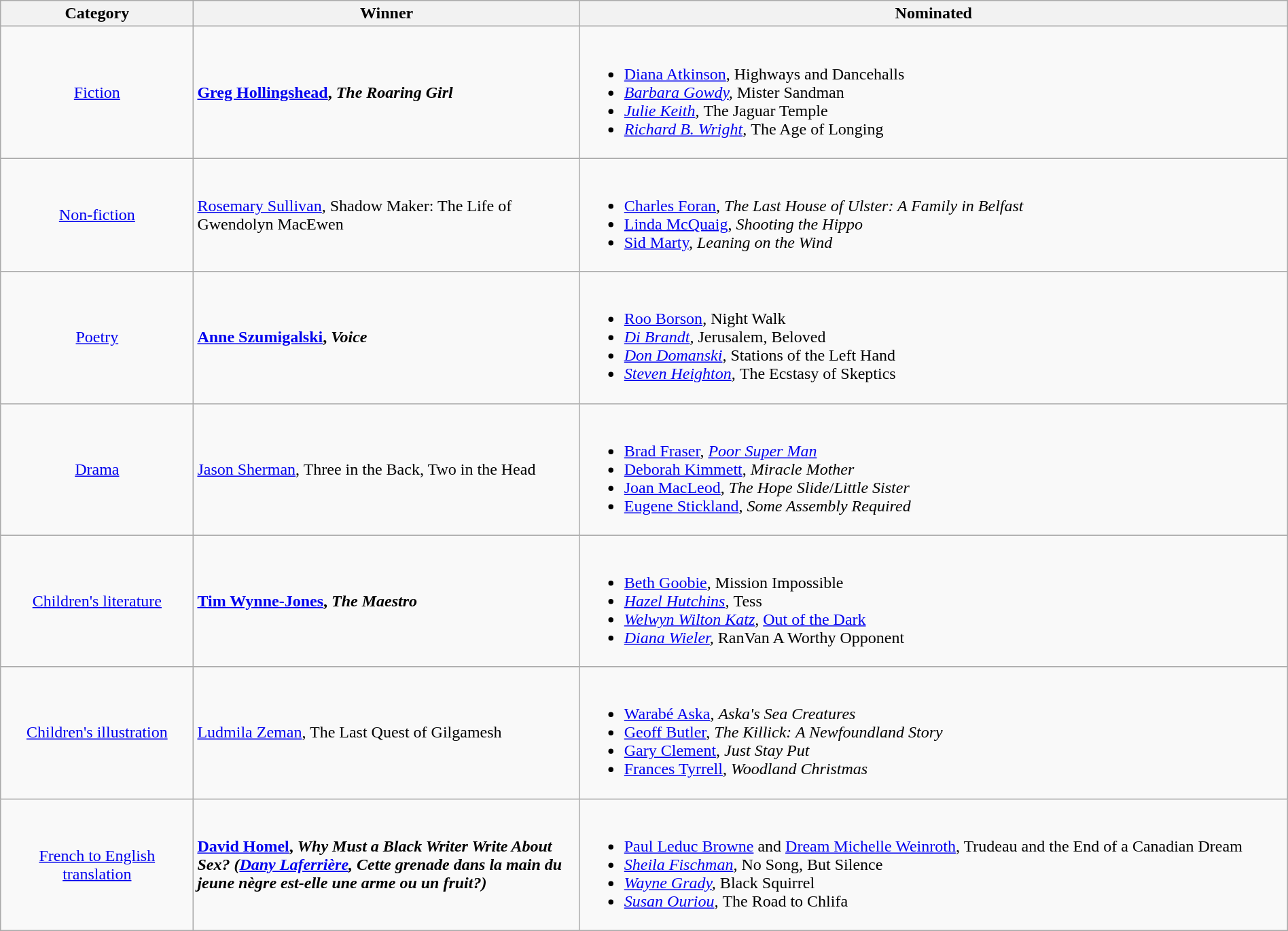<table class="wikitable" width="100%">
<tr>
<th width=15%>Category</th>
<th width=30%>Winner</th>
<th width=55%>Nominated</th>
</tr>
<tr>
<td align="center"><a href='#'>Fiction</a></td>
<td> <strong><a href='#'>Greg Hollingshead</a>, <em>The Roaring Girl<strong><em></td>
<td><br><ul><li><a href='#'>Diana Atkinson</a>, </em>Highways and Dancehalls<em></li><li><a href='#'>Barbara Gowdy</a>, </em>Mister Sandman<em></li><li><a href='#'>Julie Keith</a>, </em>The Jaguar Temple<em></li><li><a href='#'>Richard B. Wright</a>, </em>The Age of Longing<em></li></ul></td>
</tr>
<tr>
<td align="center"><a href='#'>Non-fiction</a></td>
<td> </strong><a href='#'>Rosemary Sullivan</a>, </em>Shadow Maker: The Life of Gwendolyn MacEwen</em></strong></td>
<td><br><ul><li><a href='#'>Charles Foran</a>, <em>The Last House of Ulster: A Family in Belfast</em></li><li><a href='#'>Linda McQuaig</a>, <em>Shooting the Hippo</em></li><li><a href='#'>Sid Marty</a>, <em>Leaning on the Wind</em></li></ul></td>
</tr>
<tr>
<td align="center"><a href='#'>Poetry</a></td>
<td> <strong><a href='#'>Anne Szumigalski</a>, <em>Voice<strong><em></td>
<td><br><ul><li><a href='#'>Roo Borson</a>, </em>Night Walk<em></li><li><a href='#'>Di Brandt</a>, </em>Jerusalem, Beloved<em></li><li><a href='#'>Don Domanski</a>, </em>Stations of the Left Hand<em></li><li><a href='#'>Steven Heighton</a>, </em>The Ecstasy of Skeptics<em></li></ul></td>
</tr>
<tr>
<td align="center"><a href='#'>Drama</a></td>
<td> </strong><a href='#'>Jason Sherman</a>, </em>Three in the Back, Two in the Head</em></strong></td>
<td><br><ul><li><a href='#'>Brad Fraser</a>, <em><a href='#'>Poor Super Man</a></em></li><li><a href='#'>Deborah Kimmett</a>, <em>Miracle Mother</em></li><li><a href='#'>Joan MacLeod</a>, <em>The Hope Slide</em>/<em>Little Sister</em></li><li><a href='#'>Eugene Stickland</a>, <em>Some Assembly Required</em></li></ul></td>
</tr>
<tr>
<td align="center"><a href='#'>Children's literature</a></td>
<td> <strong><a href='#'>Tim Wynne-Jones</a>, <em>The Maestro<strong><em></td>
<td><br><ul><li><a href='#'>Beth Goobie</a>, </em>Mission Impossible<em></li><li><a href='#'>Hazel Hutchins</a>, </em>Tess<em></li><li><a href='#'>Welwyn Wilton Katz</a>, </em><a href='#'>Out of the Dark</a><em></li><li><a href='#'>Diana Wieler</a>, </em>RanVan A Worthy Opponent<em></li></ul></td>
</tr>
<tr>
<td align="center"><a href='#'>Children's illustration</a></td>
<td> </strong><a href='#'>Ludmila Zeman</a>, </em>The Last Quest of Gilgamesh</em></strong></td>
<td><br><ul><li><a href='#'>Warabé Aska</a>, <em>Aska's Sea Creatures</em></li><li><a href='#'>Geoff Butler</a>, <em>The Killick: A Newfoundland Story</em></li><li><a href='#'>Gary Clement</a>, <em>Just Stay Put</em></li><li><a href='#'>Frances Tyrrell</a>, <em>Woodland Christmas</em></li></ul></td>
</tr>
<tr>
<td align="center"><a href='#'>French to English translation</a></td>
<td> <strong><a href='#'>David Homel</a>, <em>Why Must a Black Writer Write About Sex?<strong><em> (<a href='#'>Dany Laferrière</a>, </em>Cette grenade dans la main du jeune nègre est-elle une arme ou un fruit?<em>)</td>
<td><br><ul><li><a href='#'>Paul Leduc Browne</a> and <a href='#'>Dream Michelle Weinroth</a>, </em>Trudeau and the End of a Canadian Dream<em></li><li><a href='#'>Sheila Fischman</a>, </em>No Song, But Silence<em></li><li><a href='#'>Wayne Grady</a>, </em>Black Squirrel<em></li><li><a href='#'>Susan Ouriou</a>, </em>The Road to Chlifa<em></li></ul></td>
</tr>
</table>
